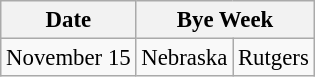<table class="wikitable" style="font-size:95%;">
<tr>
<th>Date</th>
<th colspan="2">Bye Week</th>
</tr>
<tr>
<td>November 15</td>
<td>Nebraska</td>
<td>Rutgers</td>
</tr>
</table>
